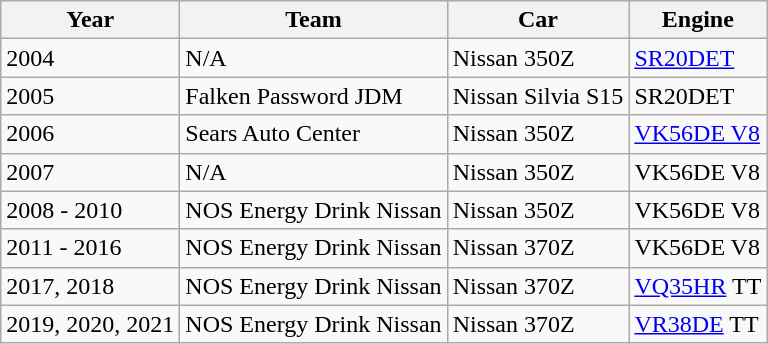<table class="wikitable mw-collapsible">
<tr>
<th>Year</th>
<th>Team</th>
<th>Car</th>
<th>Engine</th>
</tr>
<tr>
<td>2004</td>
<td>N/A</td>
<td>Nissan 350Z</td>
<td><a href='#'>SR20DET</a></td>
</tr>
<tr>
<td>2005</td>
<td>Falken Password JDM</td>
<td>Nissan Silvia S15</td>
<td>SR20DET</td>
</tr>
<tr>
<td>2006</td>
<td>Sears Auto Center</td>
<td>Nissan 350Z</td>
<td><a href='#'>VK56DE V8</a></td>
</tr>
<tr>
<td>2007</td>
<td>N/A</td>
<td>Nissan 350Z</td>
<td>VK56DE V8</td>
</tr>
<tr>
<td>2008 - 2010</td>
<td>NOS Energy Drink Nissan</td>
<td>Nissan 350Z</td>
<td>VK56DE V8</td>
</tr>
<tr>
<td>2011 - 2016</td>
<td>NOS Energy Drink Nissan</td>
<td>Nissan 370Z</td>
<td>VK56DE V8</td>
</tr>
<tr>
<td>2017, 2018</td>
<td>NOS Energy Drink Nissan</td>
<td>Nissan 370Z</td>
<td><a href='#'>VQ35HR</a> TT</td>
</tr>
<tr>
<td>2019, 2020, 2021</td>
<td>NOS Energy Drink Nissan</td>
<td>Nissan 370Z</td>
<td><a href='#'>VR38DE</a> TT</td>
</tr>
</table>
